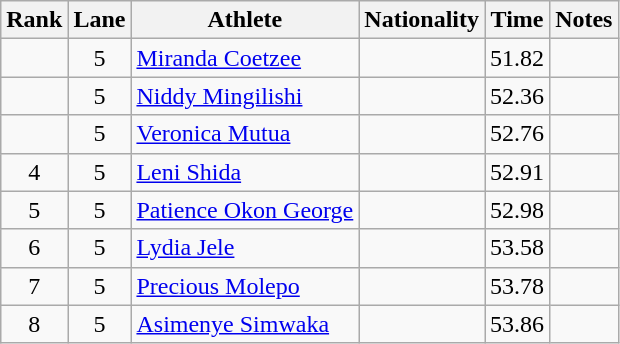<table class="wikitable sortable" style="text-align:center">
<tr>
<th>Rank</th>
<th>Lane</th>
<th>Athlete</th>
<th>Nationality</th>
<th>Time</th>
<th>Notes</th>
</tr>
<tr>
<td></td>
<td>5</td>
<td align="left"><a href='#'>Miranda Coetzee</a></td>
<td align=left></td>
<td>51.82</td>
<td></td>
</tr>
<tr>
<td></td>
<td>5</td>
<td align="left"><a href='#'>Niddy Mingilishi</a></td>
<td align=left></td>
<td>52.36</td>
<td></td>
</tr>
<tr>
<td></td>
<td>5</td>
<td align="left"><a href='#'>Veronica Mutua</a></td>
<td align=left></td>
<td>52.76</td>
<td></td>
</tr>
<tr>
<td>4</td>
<td>5</td>
<td align="left"><a href='#'>Leni Shida</a></td>
<td align=left></td>
<td>52.91</td>
<td></td>
</tr>
<tr>
<td>5</td>
<td>5</td>
<td align="left"><a href='#'>Patience Okon George</a></td>
<td align=left></td>
<td>52.98</td>
<td></td>
</tr>
<tr>
<td>6</td>
<td>5</td>
<td align="left"><a href='#'>Lydia Jele</a></td>
<td align=left></td>
<td>53.58</td>
<td></td>
</tr>
<tr>
<td>7</td>
<td>5</td>
<td align="left"><a href='#'>Precious Molepo</a></td>
<td align=left></td>
<td>53.78</td>
<td></td>
</tr>
<tr>
<td>8</td>
<td>5</td>
<td align="left"><a href='#'>Asimenye Simwaka</a></td>
<td align=left></td>
<td>53.86</td>
<td></td>
</tr>
</table>
